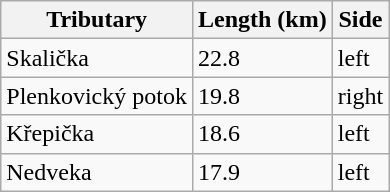<table class="wikitable">
<tr>
<th>Tributary</th>
<th>Length (km)</th>
<th>Side</th>
</tr>
<tr>
<td>Skalička</td>
<td>22.8</td>
<td>left</td>
</tr>
<tr>
<td>Plenkovický potok</td>
<td>19.8</td>
<td>right</td>
</tr>
<tr>
<td>Křepička</td>
<td>18.6</td>
<td>left</td>
</tr>
<tr>
<td>Nedveka</td>
<td>17.9</td>
<td>left</td>
</tr>
</table>
